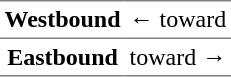<table border="1" cellspacing="0" cellpadding="3" frame="hsides" rules="rows">
<tr>
<th><span>Westbound</span></th>
<td>←  toward </td>
</tr>
<tr>
<th><span>Eastbound</span></th>
<td>  toward  →</td>
</tr>
</table>
